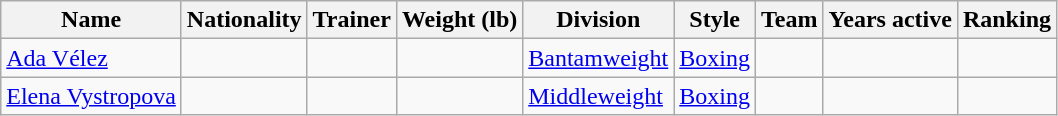<table class="wikitable sortable">
<tr>
<th><strong>Name</strong></th>
<th><strong>Nationality</strong></th>
<th><strong>Trainer</strong></th>
<th><strong>Weight (lb)</strong></th>
<th><strong>Division</strong></th>
<th><strong>Style</strong></th>
<th><strong>Team</strong></th>
<th><strong>Years active</strong></th>
<th><strong>Ranking</strong></th>
</tr>
<tr>
<td><a href='#'>Ada Vélez</a></td>
<td></td>
<td></td>
<td></td>
<td><a href='#'>Bantamweight</a></td>
<td><a href='#'>Boxing</a></td>
<td></td>
<td></td>
<td></td>
</tr>
<tr>
<td><a href='#'>Elena Vystropova</a></td>
<td></td>
<td></td>
<td></td>
<td><a href='#'>Middleweight</a></td>
<td><a href='#'>Boxing</a></td>
<td></td>
<td></td>
<td></td>
</tr>
</table>
